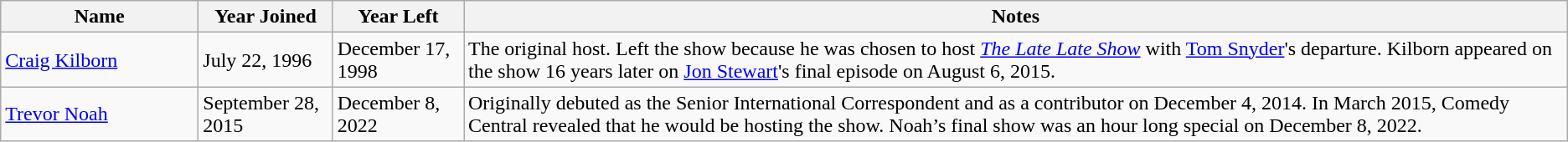<table class="wikitable sortable">
<tr>
<th style="width:150px;">Name</th>
<th>Year Joined</th>
<th>Year Left</th>
<th class="unsortable">Notes</th>
</tr>
<tr>
<td><a href='#'>Craig Kilborn</a></td>
<td>July 22, 1996</td>
<td>December 17, 1998</td>
<td>The original host. Left the show because he was chosen to host <em><a href='#'>The Late Late Show</a></em> with <a href='#'>Tom Snyder</a>'s departure. Kilborn appeared on the show 16 years later on <a href='#'>Jon Stewart</a>'s final episode on August 6, 2015.</td>
</tr>
<tr>
<td><a href='#'>Trevor Noah</a></td>
<td>September 28, 2015</td>
<td>December 8, 2022</td>
<td>Originally debuted as the Senior International Correspondent and as a contributor on December 4, 2014. In March 2015, Comedy Central revealed that he would be hosting the show. Noah’s final show was an hour long special on December 8, 2022.</td>
</tr>
</table>
